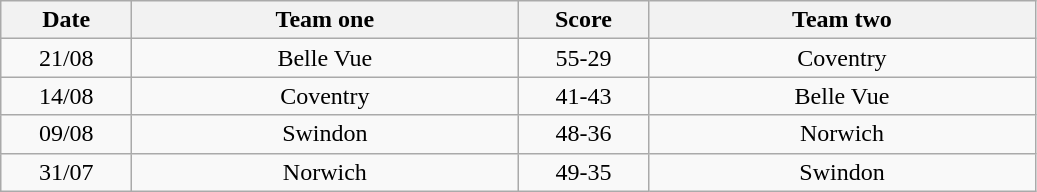<table class="wikitable" style="text-align: center">
<tr>
<th width=80>Date</th>
<th width=250>Team one</th>
<th width=80>Score</th>
<th width=250>Team two</th>
</tr>
<tr>
<td>21/08</td>
<td>Belle Vue</td>
<td>55-29</td>
<td>Coventry</td>
</tr>
<tr>
<td>14/08</td>
<td>Coventry</td>
<td>41-43</td>
<td>Belle Vue</td>
</tr>
<tr>
<td>09/08</td>
<td>Swindon</td>
<td>48-36</td>
<td>Norwich</td>
</tr>
<tr>
<td>31/07</td>
<td>Norwich</td>
<td>49-35</td>
<td>Swindon</td>
</tr>
</table>
